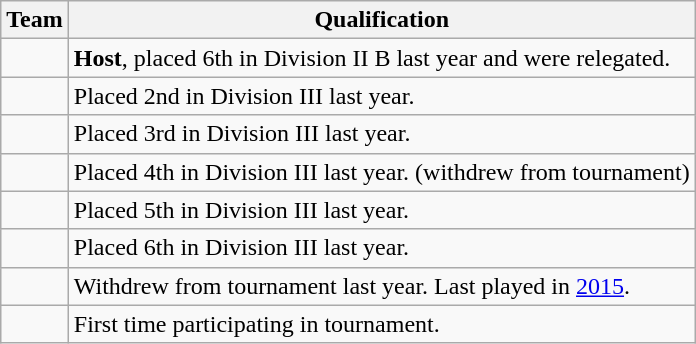<table class="wikitable">
<tr>
<th>Team</th>
<th>Qualification</th>
</tr>
<tr>
<td></td>
<td><strong>Host</strong>, placed 6th in Division II B last year and were relegated.</td>
</tr>
<tr>
<td></td>
<td>Placed 2nd in Division III last year.</td>
</tr>
<tr>
<td></td>
<td>Placed 3rd in Division III  last year.</td>
</tr>
<tr>
<td><s></s></td>
<td>Placed 4th in Division III last year. (withdrew from tournament)</td>
</tr>
<tr>
<td></td>
<td>Placed 5th in Division III last year.</td>
</tr>
<tr>
<td></td>
<td>Placed 6th in Division III last year.</td>
</tr>
<tr>
<td></td>
<td>Withdrew from tournament last year. Last played in <a href='#'>2015</a>.</td>
</tr>
<tr>
<td></td>
<td>First time participating in tournament.</td>
</tr>
</table>
